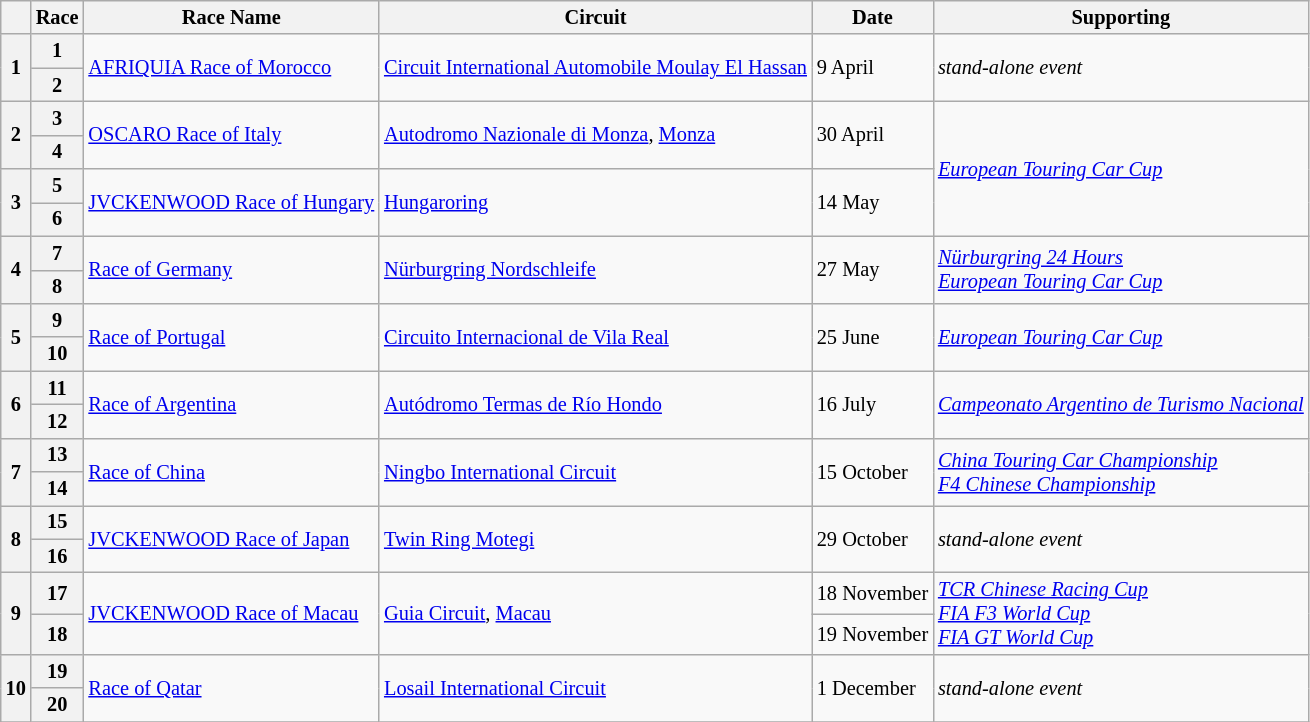<table class="wikitable" style="font-size: 85%">
<tr>
<th></th>
<th>Race</th>
<th>Race Name</th>
<th>Circuit</th>
<th>Date</th>
<th>Supporting</th>
</tr>
<tr>
<th rowspan=2>1</th>
<th>1</th>
<td rowspan=2><a href='#'>AFRIQUIA Race of Morocco</a></td>
<td rowspan=2> <a href='#'>Circuit International Automobile Moulay El Hassan</a></td>
<td rowspan=2>9 April</td>
<td rowspan=2><em>stand-alone event</em></td>
</tr>
<tr>
<th>2</th>
</tr>
<tr>
<th rowspan=2>2</th>
<th>3</th>
<td rowspan=2><a href='#'>OSCARO Race of Italy</a></td>
<td rowspan=2> <a href='#'>Autodromo Nazionale di Monza</a>, <a href='#'>Monza</a></td>
<td rowspan=2>30 April</td>
<td rowspan=4><em><a href='#'>European Touring Car Cup</a></em></td>
</tr>
<tr>
<th>4</th>
</tr>
<tr>
<th rowspan=2>3</th>
<th>5</th>
<td rowspan=2><a href='#'>JVCKENWOOD Race of Hungary</a></td>
<td rowspan=2> <a href='#'>Hungaroring</a></td>
<td rowspan=2>14 May</td>
</tr>
<tr>
<th>6</th>
</tr>
<tr>
<th rowspan=2>4</th>
<th>7</th>
<td rowspan=2><a href='#'>Race of Germany</a></td>
<td rowspan=2> <a href='#'>Nürburgring Nordschleife</a></td>
<td rowspan=2>27 May</td>
<td rowspan=2><em><a href='#'>Nürburgring 24 Hours</a></em><br><em><a href='#'>European Touring Car Cup</a></em></td>
</tr>
<tr>
<th>8</th>
</tr>
<tr>
<th rowspan=2>5</th>
<th>9</th>
<td rowspan=2><a href='#'>Race of Portugal</a></td>
<td rowspan=2> <a href='#'>Circuito Internacional de Vila Real</a></td>
<td rowspan=2>25 June</td>
<td rowspan=2><em><a href='#'>European Touring Car Cup</a></em></td>
</tr>
<tr>
<th>10</th>
</tr>
<tr>
<th rowspan=2>6</th>
<th>11</th>
<td rowspan=2><a href='#'>Race of Argentina</a></td>
<td rowspan=2> <a href='#'>Autódromo Termas de Río Hondo</a></td>
<td rowspan=2>16 July</td>
<td rowspan=2><em><a href='#'>Campeonato Argentino de Turismo Nacional</a></em></td>
</tr>
<tr>
<th>12</th>
</tr>
<tr>
<th rowspan=2>7</th>
<th>13</th>
<td rowspan=2><a href='#'>Race of China</a></td>
<td rowspan=2> <a href='#'>Ningbo International Circuit</a></td>
<td rowspan=2>15 October</td>
<td rowspan=2><em><a href='#'>China Touring Car Championship</a></em><br><em><a href='#'>F4 Chinese Championship</a></em></td>
</tr>
<tr>
<th>14</th>
</tr>
<tr>
<th rowspan=2>8</th>
<th>15</th>
<td rowspan=2><a href='#'>JVCKENWOOD Race of Japan</a></td>
<td rowspan=2> <a href='#'>Twin Ring Motegi</a></td>
<td rowspan=2>29 October</td>
<td rowspan=2><em>stand-alone event</em></td>
</tr>
<tr>
<th>16</th>
</tr>
<tr>
<th rowspan=2>9</th>
<th>17</th>
<td rowspan=2><a href='#'>JVCKENWOOD Race of Macau</a></td>
<td rowspan=2> <a href='#'>Guia Circuit</a>, <a href='#'>Macau</a></td>
<td>18 November</td>
<td rowspan=2><em><a href='#'>TCR Chinese Racing Cup</a></em><br><em><a href='#'>FIA F3 World Cup</a></em><br><em><a href='#'>FIA GT World Cup</a></em></td>
</tr>
<tr>
<th>18</th>
<td>19 November</td>
</tr>
<tr>
<th rowspan=2>10</th>
<th>19</th>
<td rowspan=2><a href='#'>Race of Qatar</a></td>
<td rowspan=2> <a href='#'>Losail International Circuit</a></td>
<td rowspan=2>1 December</td>
<td rowspan=2><em>stand-alone event</em></td>
</tr>
<tr>
<th>20</th>
</tr>
<tr>
</tr>
</table>
